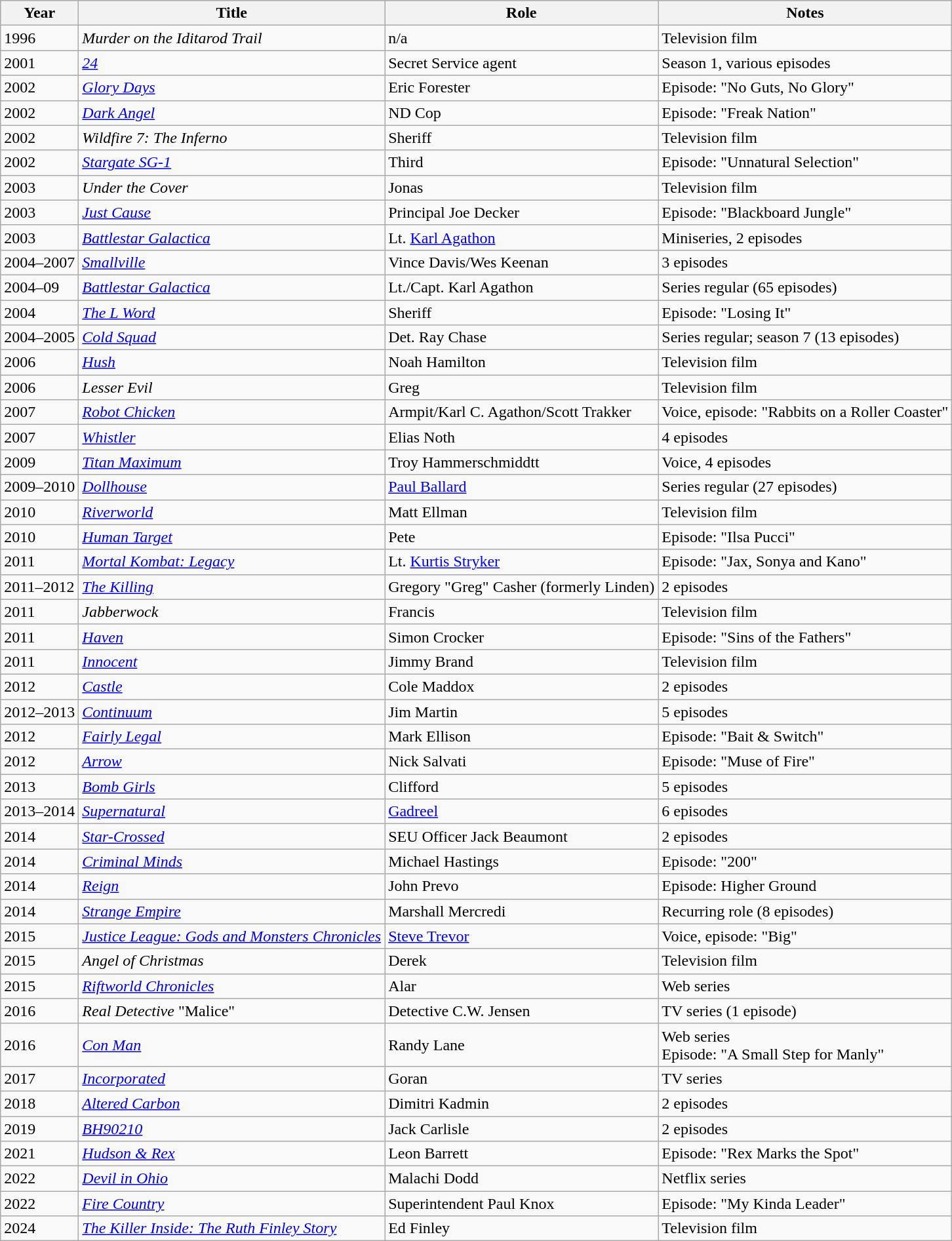<table class="wikitable sortable">
<tr style="background:#ccc; text-align:center;">
<th>Year</th>
<th>Title</th>
<th>Role</th>
<th class="unsortable">Notes</th>
</tr>
<tr>
<td>1996</td>
<td><em>Murder on the Iditarod Trail</em></td>
<td>n/a</td>
<td>Television film</td>
</tr>
<tr>
<td>2001</td>
<td><em><a href='#'>24</a></em></td>
<td>Secret Service agent</td>
<td>Season 1, various episodes</td>
</tr>
<tr>
<td>2002</td>
<td><em><a href='#'>Glory Days</a></em></td>
<td>Eric Forester</td>
<td>Episode: "No Guts, No Glory"</td>
</tr>
<tr>
<td>2002</td>
<td><em><a href='#'>Dark Angel</a></em></td>
<td>ND Cop</td>
<td>Episode: "Freak Nation"</td>
</tr>
<tr>
<td>2002</td>
<td><em>Wildfire 7: The Inferno</em></td>
<td>Sheriff</td>
<td>Television film</td>
</tr>
<tr>
<td>2002</td>
<td><em><a href='#'>Stargate SG-1</a></em></td>
<td>Third</td>
<td>Episode: "Unnatural Selection"</td>
</tr>
<tr>
<td>2003</td>
<td><em>Under the Cover</em></td>
<td>Jonas</td>
<td>Television film</td>
</tr>
<tr>
<td>2003</td>
<td><em><a href='#'>Just Cause</a></em></td>
<td>Principal Joe Decker</td>
<td>Episode: "Blackboard Jungle"</td>
</tr>
<tr>
<td>2003</td>
<td><em><a href='#'>Battlestar Galactica</a></em></td>
<td>Lt. <a href='#'>Karl Agathon</a></td>
<td>Miniseries, 2 episodes</td>
</tr>
<tr>
<td>2004–2007</td>
<td><em><a href='#'>Smallville</a></em></td>
<td>Vince Davis/Wes Keenan</td>
<td>3 episodes</td>
</tr>
<tr>
<td>2004–09</td>
<td><em><a href='#'>Battlestar Galactica</a></em></td>
<td>Lt./Capt. Karl Agathon</td>
<td>Series regular (65 episodes)</td>
</tr>
<tr>
<td>2004</td>
<td data-sort-value="L Word, The"><em><a href='#'>The L Word</a></em></td>
<td>Sheriff</td>
<td>Episode: "Losing It"</td>
</tr>
<tr>
<td>2004–2005</td>
<td><em><a href='#'>Cold Squad</a></em></td>
<td>Det. Ray Chase</td>
<td>Series regular; season 7 (13 episodes)</td>
</tr>
<tr>
<td>2006</td>
<td><em><a href='#'>Hush</a></em></td>
<td>Noah Hamilton</td>
<td>Television film</td>
</tr>
<tr>
<td>2006</td>
<td><em>Lesser Evil</em></td>
<td>Greg</td>
<td>Television film</td>
</tr>
<tr>
<td>2007</td>
<td><em><a href='#'>Robot Chicken</a></em></td>
<td>Armpit/Karl C. Agathon/Scott Trakker</td>
<td>Voice, episode: "Rabbits on a Roller Coaster"</td>
</tr>
<tr>
<td>2007</td>
<td><em><a href='#'>Whistler</a></em></td>
<td>Elias Noth</td>
<td>4 episodes</td>
</tr>
<tr>
<td>2009</td>
<td><em><a href='#'>Titan Maximum</a></em></td>
<td>Troy Hammerschmiddtt</td>
<td>Voice, 4 episodes</td>
</tr>
<tr>
<td>2009–2010</td>
<td><em><a href='#'>Dollhouse</a></em></td>
<td><a href='#'>Paul Ballard</a></td>
<td>Series regular (27 episodes)</td>
</tr>
<tr>
<td>2010</td>
<td><em><a href='#'>Riverworld</a></em></td>
<td>Matt Ellman</td>
<td>Television film</td>
</tr>
<tr>
<td>2010</td>
<td><em><a href='#'>Human Target</a></em></td>
<td>Pete</td>
<td>Episode: "Ilsa Pucci"</td>
</tr>
<tr>
<td>2011</td>
<td><em><a href='#'>Mortal Kombat: Legacy</a></em></td>
<td>Lt. <a href='#'>Kurtis Stryker</a></td>
<td>Episode: "Jax, Sonya and Kano"</td>
</tr>
<tr>
<td>2011–2012</td>
<td data-sort-value="Killing, The"><em><a href='#'>The Killing</a></em></td>
<td>Gregory "Greg" Casher (formerly Linden)</td>
<td>2 episodes</td>
</tr>
<tr>
<td>2011</td>
<td><em>Jabberwock</em></td>
<td>Francis</td>
<td>Television film</td>
</tr>
<tr>
<td>2011</td>
<td><em><a href='#'>Haven</a></em></td>
<td>Simon Crocker</td>
<td>Episode: "Sins of the Fathers"</td>
</tr>
<tr>
<td>2011</td>
<td><em><a href='#'>Innocent</a></em></td>
<td>Jimmy Brand</td>
<td>Television film</td>
</tr>
<tr>
<td>2012</td>
<td><em><a href='#'>Castle</a></em></td>
<td>Cole Maddox</td>
<td>2 episodes</td>
</tr>
<tr>
<td>2012–2013</td>
<td><em><a href='#'>Continuum</a></em></td>
<td>Jim Martin</td>
<td>5 episodes</td>
</tr>
<tr>
<td>2012</td>
<td><em><a href='#'>Fairly Legal</a></em></td>
<td>Mark Ellison</td>
<td>Episode: "Bait & Switch"</td>
</tr>
<tr>
<td>2012</td>
<td><em><a href='#'>Arrow</a></em></td>
<td>Nick Salvati</td>
<td>Episode: "Muse of Fire"</td>
</tr>
<tr>
<td>2013</td>
<td><em><a href='#'>Bomb Girls</a></em></td>
<td>Clifford</td>
<td>5 episodes</td>
</tr>
<tr>
<td>2013–2014</td>
<td><em><a href='#'>Supernatural</a></em></td>
<td><a href='#'>Gadreel</a></td>
<td>6 episodes</td>
</tr>
<tr>
<td>2014</td>
<td><em><a href='#'>Star-Crossed</a></em></td>
<td>SEU Officer Jack Beaumont</td>
<td>2 episodes</td>
</tr>
<tr>
<td>2014</td>
<td><em><a href='#'>Criminal Minds</a></em></td>
<td>Michael Hastings</td>
<td>Episode: "200"</td>
</tr>
<tr>
<td>2014</td>
<td><em><a href='#'>Reign</a></em></td>
<td>John Prevo</td>
<td>Episode: Higher Ground</td>
</tr>
<tr>
<td>2014</td>
<td><em><a href='#'>Strange Empire</a></em></td>
<td>Marshall Mercredi</td>
<td>Recurring role (8 episodes)</td>
</tr>
<tr>
<td>2015</td>
<td><em><a href='#'>Justice League: Gods and Monsters Chronicles</a></em></td>
<td><a href='#'>Steve Trevor</a></td>
<td>Voice, episode: "Big"</td>
</tr>
<tr>
<td>2015</td>
<td><em>Angel of Christmas</em></td>
<td>Derek</td>
<td>Television film</td>
</tr>
<tr>
<td>2015</td>
<td><em><a href='#'>Riftworld Chronicles</a></em></td>
<td>Alar</td>
<td>Web series</td>
</tr>
<tr>
<td>2016</td>
<td><em>Real Detective</em> "Malice"</td>
<td>Detective C.W. Jensen</td>
<td>TV series (1 episode)</td>
</tr>
<tr>
<td>2016</td>
<td><a href='#'><em>Con Man</em></a></td>
<td>Randy Lane</td>
<td>Web series<br>Episode: "A Small Step for Manly"</td>
</tr>
<tr>
<td>2017</td>
<td><a href='#'><em>Incorporated</em></a></td>
<td>Goran</td>
<td>TV series</td>
</tr>
<tr>
<td>2018</td>
<td><a href='#'><em>Altered Carbon</em></a></td>
<td>Dimitri Kadmin</td>
<td>2 episodes</td>
</tr>
<tr>
<td>2019</td>
<td><em><a href='#'>BH90210</a></em></td>
<td>Jack Carlisle</td>
<td>2 episodes</td>
</tr>
<tr>
<td>2021</td>
<td><em><a href='#'>Hudson & Rex</a></em></td>
<td>Leon Barrett</td>
<td>Episode: "Rex Marks the Spot"</td>
</tr>
<tr>
<td>2022</td>
<td><em><a href='#'>Devil in Ohio</a></em></td>
<td>Malachi Dodd</td>
<td>Netflix series</td>
</tr>
<tr>
<td>2022</td>
<td><em><a href='#'>Fire Country</a></em></td>
<td>Superintendent Paul Knox</td>
<td>Episode: "My Kinda Leader"</td>
</tr>
<tr>
<td>2024</td>
<td data-sort-value="Killer Inside: The Ruth Finley Story, The"><em><a href='#'>The Killer Inside: The Ruth Finley Story</a></em></td>
<td>Ed Finley</td>
<td>Television film</td>
</tr>
</table>
